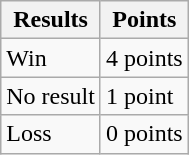<table class="wikitable">
<tr>
<th colspan="1">Results</th>
<th colspan="1">Points</th>
</tr>
<tr>
<td>Win</td>
<td>4 points</td>
</tr>
<tr>
<td>No result</td>
<td>1 point</td>
</tr>
<tr>
<td>Loss</td>
<td>0 points</td>
</tr>
</table>
